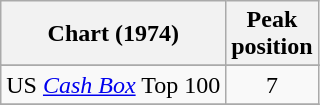<table class="wikitable sortable">
<tr>
<th>Chart (1974)</th>
<th>Peak<br>position</th>
</tr>
<tr>
</tr>
<tr>
</tr>
<tr>
<td>US <a href='#'><em>Cash Box</em></a> Top 100</td>
<td align="center">7</td>
</tr>
<tr>
</tr>
</table>
